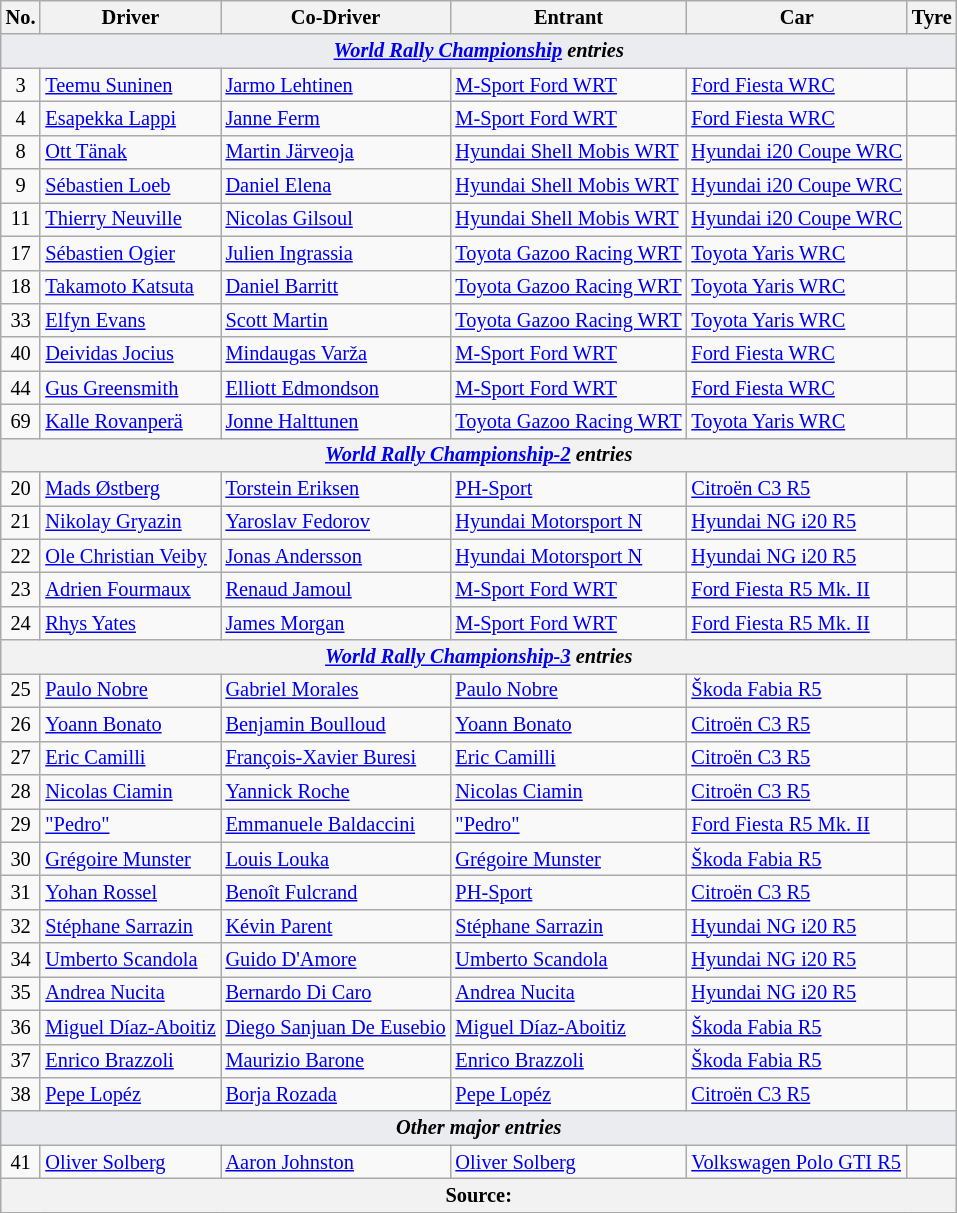<table class="wikitable" style="font-size: 85%;">
<tr>
<th>No.</th>
<th>Driver</th>
<th>Co-Driver</th>
<th>Entrant</th>
<th>Car</th>
<th>Tyre</th>
</tr>
<tr>
<td style="background-color:#EAECF0; text-align:center" colspan="6"><strong><em><a href='#'>World Rally Championship</a> entries</em></strong></td>
</tr>
<tr>
<td align="center">3</td>
<td> <a href='#'>Teemu Suninen</a></td>
<td nowrap> <a href='#'>Jarmo Lehtinen</a></td>
<td> <a href='#'>M-Sport Ford WRT</a></td>
<td><a href='#'>Ford Fiesta WRC</a></td>
<td align="center"></td>
</tr>
<tr>
<td align="center">4</td>
<td> <a href='#'>Esapekka Lappi</a></td>
<td> <a href='#'>Janne Ferm</a></td>
<td> <a href='#'>M-Sport Ford WRT</a></td>
<td><a href='#'>Ford Fiesta WRC</a></td>
<td align="center"></td>
</tr>
<tr>
<td align="center">8</td>
<td> <a href='#'>Ott Tänak</a></td>
<td> <a href='#'>Martin Järveoja</a></td>
<td> <a href='#'>Hyundai Shell Mobis WRT</a></td>
<td><a href='#'>Hyundai i20 Coupe WRC</a></td>
<td align="center"></td>
</tr>
<tr>
<td align="center">9</td>
<td> <a href='#'>Sébastien Loeb</a></td>
<td> <a href='#'>Daniel Elena</a></td>
<td nowrap> <a href='#'>Hyundai Shell Mobis WRT</a></td>
<td nowrap><a href='#'>Hyundai i20 Coupe WRC</a></td>
<td align="center"></td>
</tr>
<tr>
<td align="center">11</td>
<td> <a href='#'>Thierry Neuville</a></td>
<td> <a href='#'>Nicolas Gilsoul</a></td>
<td> <a href='#'>Hyundai Shell Mobis WRT</a></td>
<td><a href='#'>Hyundai i20 Coupe WRC</a></td>
<td align="center"></td>
</tr>
<tr>
<td align="center">17</td>
<td> <a href='#'>Sébastien Ogier</a></td>
<td> <a href='#'>Julien Ingrassia</a></td>
<td> <a href='#'>Toyota Gazoo Racing WRT</a></td>
<td><a href='#'>Toyota Yaris WRC</a></td>
<td align="center"></td>
</tr>
<tr>
<td align="center">18</td>
<td nowrap> <a href='#'>Takamoto Katsuta</a></td>
<td> <a href='#'>Daniel Barritt</a></td>
<td nowrap> <a href='#'>Toyota Gazoo Racing WRT</a></td>
<td><a href='#'>Toyota Yaris WRC</a></td>
<td align="center"></td>
</tr>
<tr>
<td align="center">33</td>
<td> <a href='#'>Elfyn Evans</a></td>
<td nowrap> <a href='#'>Scott Martin</a></td>
<td> <a href='#'>Toyota Gazoo Racing WRT</a></td>
<td><a href='#'>Toyota Yaris WRC</a></td>
<td align="center"></td>
</tr>
<tr>
<td align="center">40</td>
<td> <a href='#'>Deividas Jocius</a></td>
<td nowrap> <a href='#'>Mindaugas Varža</a></td>
<td> <a href='#'>M-Sport Ford WRT</a></td>
<td><a href='#'>Ford Fiesta WRC</a></td>
<td align="center"></td>
</tr>
<tr>
<td align="center">44</td>
<td> <a href='#'>Gus Greensmith</a></td>
<td nowrap> <a href='#'>Elliott Edmondson</a></td>
<td> <a href='#'>M-Sport Ford WRT</a></td>
<td><a href='#'>Ford Fiesta WRC</a></td>
<td align="center"></td>
</tr>
<tr>
<td align="center">69</td>
<td> <a href='#'>Kalle Rovanperä</a></td>
<td nowrap> <a href='#'>Jonne Halttunen</a></td>
<td> <a href='#'>Toyota Gazoo Racing WRT</a></td>
<td><a href='#'>Toyota Yaris WRC</a></td>
<td align="center"></td>
</tr>
<tr>
<th colspan="6"><em><a href='#'>World Rally Championship-2</a> entries</em></th>
</tr>
<tr>
<td align="center">20</td>
<td> <a href='#'>Mads Østberg</a></td>
<td> <a href='#'>Torstein Eriksen</a></td>
<td> <a href='#'>PH-Sport</a></td>
<td><a href='#'>Citroën C3 R5</a></td>
<td align="center"></td>
</tr>
<tr>
<td align="center">21</td>
<td> <a href='#'>Nikolay Gryazin</a></td>
<td> <a href='#'>Yaroslav Fedorov</a></td>
<td> <a href='#'>Hyundai Motorsport N</a></td>
<td><a href='#'>Hyundai NG i20 R5</a></td>
<td align="center"></td>
</tr>
<tr>
<td align="center">22</td>
<td> <a href='#'>Ole Christian Veiby</a></td>
<td> <a href='#'>Jonas Andersson</a></td>
<td> <a href='#'>Hyundai Motorsport N</a></td>
<td><a href='#'>Hyundai NG i20 R5</a></td>
<td align="center"></td>
</tr>
<tr>
<td align="center">23</td>
<td> <a href='#'>Adrien Fourmaux</a></td>
<td> <a href='#'>Renaud Jamoul</a></td>
<td> <a href='#'>M-Sport Ford WRT</a></td>
<td><a href='#'>Ford Fiesta R5 Mk. II</a></td>
<td align="center"></td>
</tr>
<tr>
<td align="center">24</td>
<td> <a href='#'>Rhys Yates</a></td>
<td> <a href='#'>James Morgan</a></td>
<td> <a href='#'>M-Sport Ford WRT</a></td>
<td><a href='#'>Ford Fiesta R5 Mk. II</a></td>
<td align="center"></td>
</tr>
<tr>
<th colspan="6"><em><a href='#'>World Rally Championship-3</a> entries</em></th>
</tr>
<tr>
<td align="center">25</td>
<td> <a href='#'>Paulo Nobre</a></td>
<td> <a href='#'>Gabriel Morales</a></td>
<td> <a href='#'>Paulo Nobre</a></td>
<td><a href='#'>Škoda Fabia R5</a></td>
<td align="center"></td>
</tr>
<tr>
<td align="center">26</td>
<td> <a href='#'>Yoann Bonato</a></td>
<td> <a href='#'>Benjamin Boulloud</a></td>
<td> <a href='#'>Yoann Bonato</a></td>
<td><a href='#'>Citroën C3 R5</a></td>
<td align="center"></td>
</tr>
<tr>
<td align="center">27</td>
<td> <a href='#'>Eric Camilli</a></td>
<td> <a href='#'>François-Xavier Buresi</a></td>
<td> <a href='#'>Eric Camilli</a></td>
<td><a href='#'>Citroën C3 R5</a></td>
<td align="center"></td>
</tr>
<tr>
<td align="center">28</td>
<td> <a href='#'>Nicolas Ciamin</a></td>
<td> <a href='#'>Yannick Roche</a></td>
<td> <a href='#'>Nicolas Ciamin</a></td>
<td><a href='#'>Citroën C3 R5</a></td>
<td align="center"></td>
</tr>
<tr>
<td align="center">29</td>
<td> <a href='#'>"Pedro"</a></td>
<td> <a href='#'>Emmanuele Baldaccini</a></td>
<td> <a href='#'>"Pedro"</a></td>
<td><a href='#'>Ford Fiesta R5 Mk. II</a></td>
<td align="center"></td>
</tr>
<tr>
<td align="center">30</td>
<td> <a href='#'>Grégoire Munster</a></td>
<td> <a href='#'>Louis Louka</a></td>
<td> <a href='#'>Grégoire Munster</a></td>
<td><a href='#'>Škoda Fabia R5</a></td>
<td align="center"></td>
</tr>
<tr>
<td align="center">31</td>
<td> <a href='#'>Yohan Rossel</a></td>
<td> <a href='#'>Benoît Fulcrand</a></td>
<td> <a href='#'>PH-Sport</a></td>
<td><a href='#'>Citroën C3 R5</a></td>
<td align="center"></td>
</tr>
<tr>
<td align="center">32</td>
<td> <a href='#'>Stéphane Sarrazin</a></td>
<td> <a href='#'>Kévin Parent</a></td>
<td> <a href='#'>Stéphane Sarrazin</a></td>
<td><a href='#'>Hyundai NG i20 R5</a></td>
<td align="center"></td>
</tr>
<tr>
<td align="center">34</td>
<td nowrap> <a href='#'>Umberto Scandola</a></td>
<td> <a href='#'>Guido D'Amore</a></td>
<td> <a href='#'>Umberto Scandola</a></td>
<td><a href='#'>Hyundai NG i20 R5</a></td>
<td align="center"></td>
</tr>
<tr>
<td align="center">35</td>
<td> <a href='#'>Andrea Nucita</a></td>
<td> <a href='#'>Bernardo Di Caro</a></td>
<td> <a href='#'>Andrea Nucita</a></td>
<td><a href='#'>Hyundai NG i20 R5</a></td>
<td align="center"></td>
</tr>
<tr>
<td align="center">36</td>
<td nowrap> <a href='#'>Miguel Díaz-Aboitiz</a></td>
<td nowrap> <a href='#'>Diego Sanjuan De Eusebio</a></td>
<td> <a href='#'>Miguel Díaz-Aboitiz</a></td>
<td><a href='#'>Škoda Fabia R5</a></td>
<td align="center"></td>
</tr>
<tr>
<td align="center">37</td>
<td> <a href='#'>Enrico Brazzoli</a></td>
<td> <a href='#'>Maurizio Barone</a></td>
<td> <a href='#'>Enrico Brazzoli</a></td>
<td><a href='#'>Škoda Fabia R5</a></td>
<td align="center"></td>
</tr>
<tr>
<td align="center">38</td>
<td> <a href='#'>Pepe Lopéz</a></td>
<td> <a href='#'>Borja Rozada</a></td>
<td> <a href='#'>Pepe Lopéz</a></td>
<td><a href='#'>Citroën C3 R5</a></td>
<td align="center"></td>
</tr>
<tr>
<td style="background-color:#EAECF0; text-align:center" colspan="6"><strong><em>Other major entries</em></strong></td>
</tr>
<tr>
<td align="center">41</td>
<td> <a href='#'>Oliver Solberg</a></td>
<td> <a href='#'>Aaron Johnston</a></td>
<td> <a href='#'>Oliver Solberg</a></td>
<td nowrap><a href='#'>Volkswagen Polo GTI R5</a></td>
<td align="center"></td>
</tr>
<tr>
<th colspan="6">Source:</th>
</tr>
<tr>
</tr>
</table>
